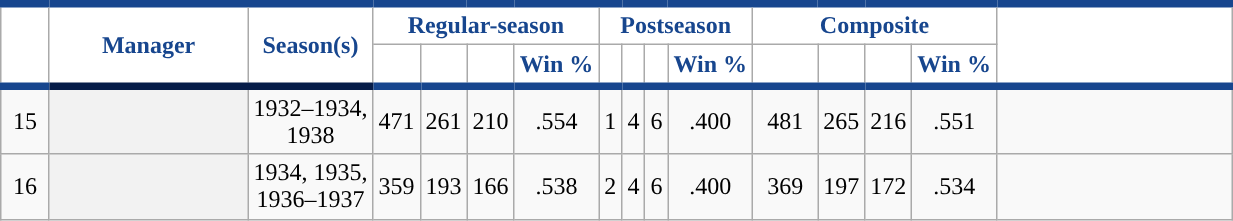<table class="wikitable sortable plainrowheaders" style="text-align:center;">
<tr>
<th rowspan="2" scope="col" col width="25px" style="background-color:#ffffff; border-top:#17468E 5px solid; border-bottom:#17468E 5px solid; color:#17468E"></th>
<th rowspan="2" scope="col" col width=125px" style="background-color:#ffffff; border-top:#17468E 5px solid; border-bottom:#071d49 5px solid; color:#17468E">Manager</th>
<th rowspan="2" scope="col" style="background-color:#ffffff; border-top:#17468E 5px solid; border-bottom:#071d49 5px solid; color:#17468E">Season(s)</th>
<th colspan="4" scope="col" style="background-color:#ffffff; border-top:#17468E 5px solid; color:#17468E">Regular-season</th>
<th colspan="4" scope="col" style="background-color:#ffffff; border-top:#17468E 5px solid; color:#17468E">Postseason</th>
<th colspan="4" scope="col" style="background-color:#ffffff; border-top:#17468E 5px solid; color:#17468E">Composite</th>
<th class="unsortable" rowspan="2" col width="150px" scope="col" style="background-color:#ffffff; border-top:#17468E 5px solid; border-bottom:#17468E 5px solid; color:#17468E"></th>
</tr>
<tr>
<th scope="col" col width="20px" style="background-color:#ffffff; border-bottom:#17468E 5px solid; color:#17468E"></th>
<th scope="col" col width="20px" style="background-color:#ffffff; border-bottom:#17468E 5px solid; color:#17468E"></th>
<th scope="col" col width="20px" style="background-color:#ffffff; border-bottom:#17468E 5px solid; color:#17468E"></th>
<th scope="col" style="background-color:#ffffff; border-bottom:#17468E 5px solid; color:#17468E">Win %</th>
<th scope="col" style="background-color:#ffffff; border-bottom:#17468E 5px solid; color:#17468E"></th>
<th scope="col" style="background-color:#ffffff; border-bottom:#17468E 5px solid; color:#17468E"></th>
<th scope="col" style="background-color:#ffffff; border-bottom:#17468E 5px solid; color:#17468E"></th>
<th scope="col" style="background-color:#ffffff; border-bottom:#17468E 5px solid; color:#17468E">Win %</th>
<th scope="col" col width="36px" style="background-color:#ffffff; border-bottom:#17468E 5px solid; color:#17468E"></th>
<th scope="col" col width="20px" style="background-color:#ffffff; border-bottom:#17468E 5px solid; color:#17468E"></th>
<th scope="col" col width="20px" style="background-color:#ffffff; border-bottom:#17468E 5px solid; color:#17468E"></th>
<th scope="col" style="background-color:#ffffff; border-bottom:#17468E 5px solid; color:#17468E">Win %</th>
</tr>
<tr>
<td>15</td>
<th scope="row" style="text-align:center"></th>
<td>1932–1934,<br>1938</td>
<td>471</td>
<td>261</td>
<td>210</td>
<td>.554</td>
<td>1</td>
<td>4</td>
<td>6</td>
<td>.400</td>
<td>481</td>
<td>265</td>
<td>216</td>
<td>.551</td>
<td></td>
</tr>
<tr>
<td>16</td>
<th scope="row" style="text-align:center"></th>
<td>1934, 1935,<br>1936–1937</td>
<td>359</td>
<td>193</td>
<td>166</td>
<td>.538</td>
<td>2</td>
<td>4</td>
<td>6</td>
<td>.400</td>
<td>369</td>
<td>197</td>
<td>172</td>
<td>.534</td>
<td></td>
</tr>
</table>
